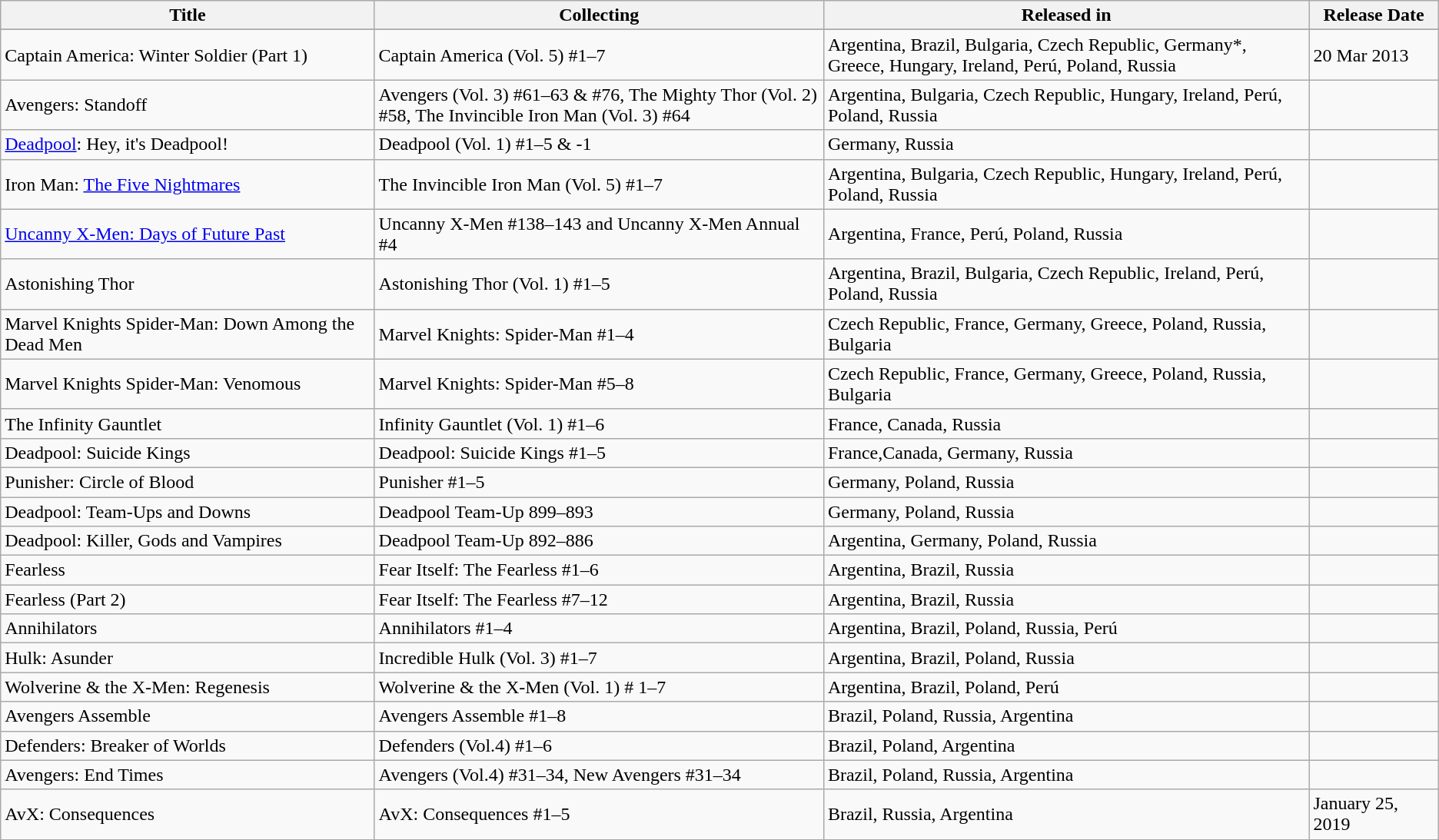<table class="wikitable sortable" style="text-align: left;">
<tr>
<th width="26%">Title</th>
<th width="70">Collecting</th>
<th width="70">Released in</th>
<th width="9%">Release Date</th>
</tr>
<tr valign="top">
</tr>
<tr>
<td>Captain America: Winter Soldier (Part 1)</td>
<td>Captain America (Vol. 5) #1–7</td>
<td>Argentina, Brazil, Bulgaria, Czech Republic, Germany*, Greece, Hungary, Ireland, Perú, Poland, Russia</td>
<td>20 Mar 2013</td>
</tr>
<tr>
<td>Avengers: Standoff</td>
<td>Avengers (Vol. 3) #61–63 & #76, The Mighty Thor (Vol. 2) #58, The Invincible Iron Man (Vol. 3) #64</td>
<td>Argentina, Bulgaria, Czech Republic, Hungary, Ireland, Perú, Poland, Russia</td>
<td></td>
</tr>
<tr>
<td><a href='#'>Deadpool</a>: Hey, it's Deadpool!</td>
<td>Deadpool (Vol. 1) #1–5 & -1</td>
<td>Germany, Russia</td>
<td></td>
</tr>
<tr>
<td>Iron Man: <a href='#'>The Five Nightmares</a></td>
<td>The Invincible Iron Man (Vol. 5) #1–7</td>
<td>Argentina, Bulgaria, Czech Republic, Hungary, Ireland, Perú, Poland, Russia</td>
<td></td>
</tr>
<tr>
<td><a href='#'>Uncanny X-Men: Days of Future Past</a></td>
<td>Uncanny X-Men #138–143 and Uncanny X-Men Annual #4</td>
<td>Argentina, France, Perú, Poland, Russia</td>
<td></td>
</tr>
<tr>
<td>Astonishing Thor</td>
<td>Astonishing Thor (Vol. 1) #1–5</td>
<td>Argentina, Brazil, Bulgaria, Czech Republic, Ireland, Perú, Poland, Russia</td>
<td></td>
</tr>
<tr>
<td>Marvel Knights Spider-Man: Down Among the Dead Men</td>
<td>Marvel Knights: Spider-Man #1–4</td>
<td>Czech Republic, France, Germany, Greece, Poland, Russia, Bulgaria</td>
<td></td>
</tr>
<tr>
<td>Marvel Knights Spider-Man: Venomous</td>
<td>Marvel Knights: Spider-Man #5–8</td>
<td>Czech Republic, France, Germany, Greece, Poland, Russia, Bulgaria</td>
<td></td>
</tr>
<tr>
<td>The Infinity Gauntlet</td>
<td>Infinity Gauntlet (Vol. 1) #1–6</td>
<td>France, Canada, Russia</td>
<td></td>
</tr>
<tr>
<td>Deadpool: Suicide Kings</td>
<td>Deadpool: Suicide Kings #1–5</td>
<td>France,Canada, Germany, Russia</td>
<td></td>
</tr>
<tr>
<td>Punisher: Circle of Blood</td>
<td>Punisher #1–5</td>
<td>Germany, Poland, Russia</td>
<td></td>
</tr>
<tr>
<td>Deadpool: Team-Ups and Downs</td>
<td>Deadpool Team-Up 899–893</td>
<td>Germany, Poland, Russia</td>
<td></td>
</tr>
<tr>
<td>Deadpool: Killer, Gods and Vampires</td>
<td>Deadpool Team-Up 892–886</td>
<td>Argentina, Germany, Poland, Russia</td>
<td></td>
</tr>
<tr>
<td>Fearless</td>
<td>Fear Itself: The Fearless #1–6</td>
<td>Argentina, Brazil, Russia</td>
<td></td>
</tr>
<tr>
<td>Fearless (Part 2)</td>
<td>Fear Itself: The Fearless #7–12</td>
<td>Argentina, Brazil, Russia</td>
<td></td>
</tr>
<tr>
<td>Annihilators</td>
<td>Annihilators #1–4</td>
<td>Argentina, Brazil, Poland, Russia, Perú</td>
<td></td>
</tr>
<tr>
<td>Hulk: Asunder</td>
<td>Incredible Hulk (Vol. 3) #1–7</td>
<td>Argentina, Brazil, Poland, Russia</td>
<td></td>
</tr>
<tr>
<td>Wolverine & the X-Men: Regenesis</td>
<td>Wolverine & the X-Men (Vol. 1) # 1–7</td>
<td>Argentina, Brazil, Poland, Perú</td>
<td></td>
</tr>
<tr>
<td>Avengers Assemble</td>
<td>Avengers Assemble #1–8</td>
<td>Brazil, Poland, Russia, Argentina</td>
<td></td>
</tr>
<tr>
<td>Defenders: Breaker of Worlds</td>
<td>Defenders (Vol.4) #1–6</td>
<td>Brazil, Poland, Argentina</td>
<td></td>
</tr>
<tr>
<td>Avengers: End Times</td>
<td>Avengers (Vol.4) #31–34, New Avengers #31–34</td>
<td>Brazil, Poland, Russia, Argentina</td>
<td></td>
</tr>
<tr>
<td>AvX: Consequences</td>
<td>AvX: Consequences #1–5</td>
<td>Brazil, Russia, Argentina</td>
<td>January 25, 2019</td>
</tr>
<tr>
</tr>
</table>
